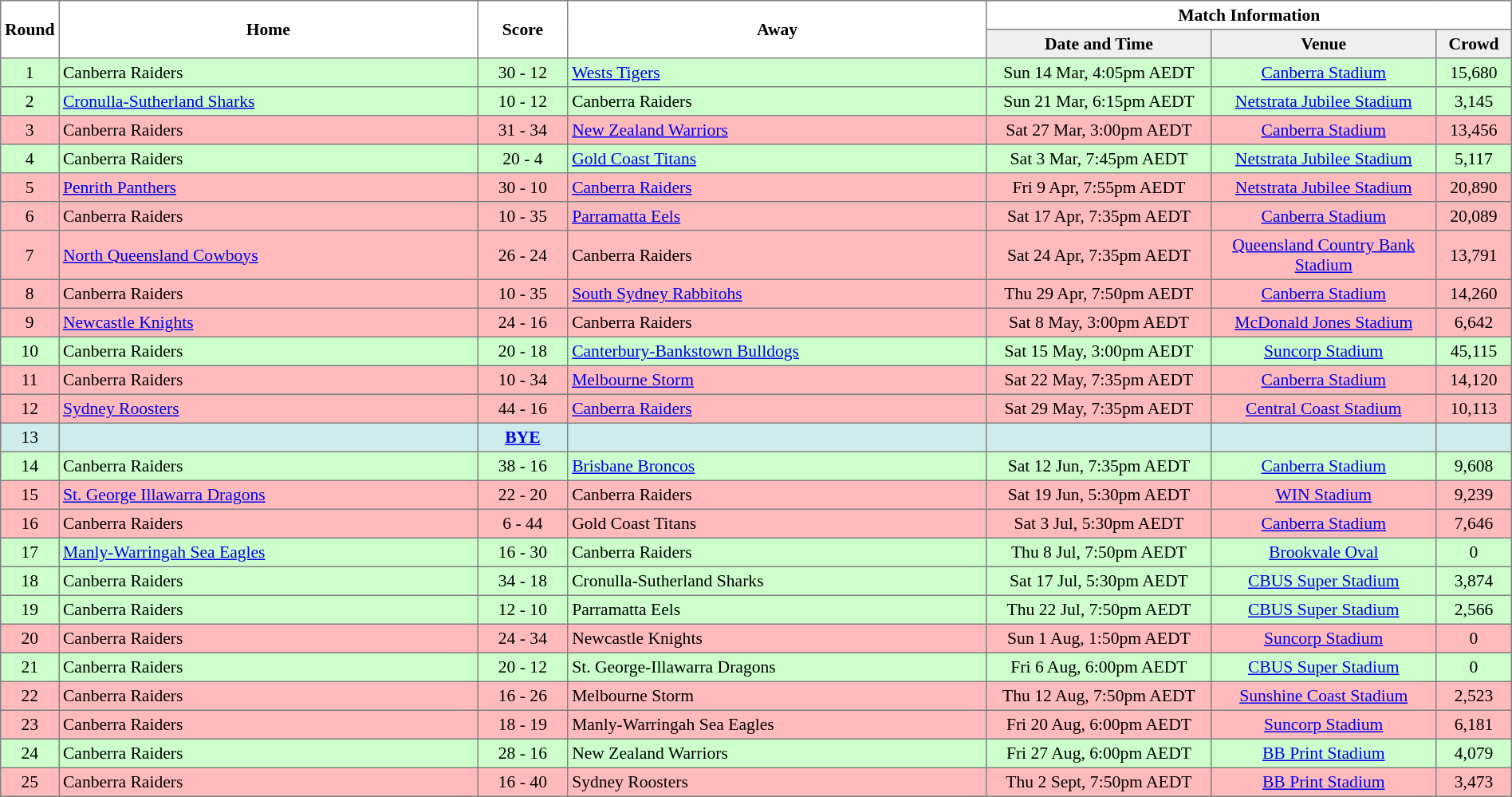<table border="1" style="border-collapse:collapse; font-size:90%; text-align:center;" cellpadding="3" cellspacing="0" width="100%">
<tr>
<th rowspan="2" width="3%">Round</th>
<th rowspan="2" width="28%">Home</th>
<th rowspan="2" width="6%">Score</th>
<th rowspan="2" width="28%">Away</th>
<th colspan="6">Match Information</th>
</tr>
<tr bgcolor="#EFEFEF">
<th width="15%">Date and Time</th>
<th width="15%">Venue</th>
<th width="9%">Crowd</th>
</tr>
<tr bgcolor="#CCFFCC">
<td>1</td>
<td align="left"> Canberra Raiders</td>
<td>30 - 12</td>
<td align="left"> <a href='#'>Wests Tigers</a></td>
<td>Sun 14 Mar, 4:05pm AEDT</td>
<td><a href='#'>Canberra Stadium</a></td>
<td>15,680</td>
</tr>
<tr bgcolor="#CCFFCC">
<td>2</td>
<td align="left"> <a href='#'>Cronulla-Sutherland Sharks</a></td>
<td>10 - 12</td>
<td align="left"> Canberra Raiders</td>
<td>Sun 21 Mar, 6:15pm AEDT</td>
<td><a href='#'>Netstrata Jubilee Stadium</a></td>
<td>3,145</td>
</tr>
<tr bgcolor="#ffbbbb">
<td>3</td>
<td align="left"> Canberra Raiders</td>
<td>31 -  34</td>
<td align="left"> <a href='#'>New Zealand Warriors</a></td>
<td>Sat 27 Mar, 3:00pm AEDT</td>
<td><a href='#'>Canberra Stadium</a></td>
<td>13,456</td>
</tr>
<tr bgcolor="#CCFFCC">
<td>4</td>
<td align="left"> Canberra Raiders</td>
<td>20 - 4</td>
<td align="left"> <a href='#'>Gold Coast Titans</a></td>
<td>Sat 3 Mar, 7:45pm AEDT</td>
<td><a href='#'>Netstrata Jubilee Stadium</a></td>
<td>5,117</td>
</tr>
<tr bgcolor="#ffbbbb">
<td>5</td>
<td align="left"> <a href='#'>Penrith Panthers</a></td>
<td>30 - 10</td>
<td align="left"> <a href='#'>Canberra Raiders</a></td>
<td>Fri 9 Apr, 7:55pm AEDT</td>
<td><a href='#'>Netstrata Jubilee Stadium</a></td>
<td>20,890</td>
</tr>
<tr bgcolor="#ffbbbb">
<td>6</td>
<td align="left"> Canberra Raiders</td>
<td>10 - 35</td>
<td align="left"> <a href='#'>Parramatta Eels</a></td>
<td>Sat 17 Apr, 7:35pm AEDT</td>
<td><a href='#'>Canberra Stadium</a></td>
<td>20,089</td>
</tr>
<tr bgcolor="ffbbbb">
<td>7</td>
<td align="left"> <a href='#'>North Queensland Cowboys</a></td>
<td>26 - 24</td>
<td align="left"> Canberra Raiders</td>
<td>Sat 24 Apr, 7:35pm AEDT</td>
<td><a href='#'>Queensland Country Bank Stadium</a></td>
<td>13,791</td>
</tr>
<tr bgcolor="#ffbbbb">
<td>8</td>
<td align="left"> Canberra Raiders</td>
<td>10 - 35</td>
<td align="left"> <a href='#'>South Sydney Rabbitohs</a></td>
<td>Thu 29 Apr, 7:50pm AEDT</td>
<td><a href='#'>Canberra Stadium</a></td>
<td>14,260</td>
</tr>
<tr bgcolor="#ffbbbb">
<td>9</td>
<td align="left"> <a href='#'>Newcastle Knights</a></td>
<td>24 - 16</td>
<td align="left"> Canberra Raiders</td>
<td>Sat 8 May, 3:00pm AEDT</td>
<td><a href='#'>McDonald Jones Stadium</a></td>
<td>6,642</td>
</tr>
<tr bgcolor="#CCFFCC">
<td>10</td>
<td align="left"> Canberra Raiders</td>
<td>20 - 18</td>
<td align="left"> <a href='#'>Canterbury-Bankstown Bulldogs</a></td>
<td>Sat 15 May, 3:00pm AEDT</td>
<td><a href='#'>Suncorp Stadium</a></td>
<td>45,115</td>
</tr>
<tr bgcolor="#ffbbbb">
<td>11</td>
<td align="left"> Canberra Raiders</td>
<td>10 - 34</td>
<td align="left"> <a href='#'>Melbourne Storm</a></td>
<td>Sat 22 May, 7:35pm AEDT</td>
<td><a href='#'>Canberra Stadium</a></td>
<td>14,120</td>
</tr>
<tr bgcolor="#ffbbbb">
<td>12</td>
<td align="left"> <a href='#'>Sydney Roosters</a></td>
<td>44 - 16</td>
<td align="left"> <a href='#'>Canberra Raiders</a></td>
<td>Sat 29 May, 7:35pm AEDT</td>
<td><a href='#'>Central Coast Stadium</a></td>
<td>10,113</td>
</tr>
<tr bgcolor= "#cfecec">
<td>13</td>
<td></td>
<td><strong><a href='#'>BYE</a></strong></td>
<td></td>
<td></td>
<td></td>
<td></td>
</tr>
<tr bgcolor="#CCFFCC">
<td>14</td>
<td align="left"> Canberra Raiders</td>
<td>38 - 16</td>
<td align="left"> <a href='#'>Brisbane Broncos</a></td>
<td>Sat 12 Jun, 7:35pm AEDT</td>
<td><a href='#'>Canberra Stadium</a></td>
<td>9,608</td>
</tr>
<tr bgcolor="#ffbbbb">
<td>15</td>
<td align="left"> <a href='#'>St. George Illawarra Dragons</a></td>
<td>22 - 20</td>
<td align="left"> Canberra Raiders</td>
<td>Sat 19 Jun, 5:30pm AEDT</td>
<td><a href='#'>WIN Stadium</a></td>
<td>9,239</td>
</tr>
<tr bgcolor="#ffbbbb">
<td>16</td>
<td align="left"> Canberra Raiders</td>
<td>6 - 44</td>
<td align="left"> Gold Coast Titans</td>
<td>Sat 3 Jul, 5:30pm AEDT</td>
<td><a href='#'>Canberra Stadium</a></td>
<td>7,646</td>
</tr>
<tr bgcolor=#CCFFCC>
<td>17</td>
<td align="left"> <a href='#'>Manly-Warringah Sea Eagles</a></td>
<td>16 - 30</td>
<td align="left"> Canberra Raiders</td>
<td>Thu 8 Jul, 7:50pm AEDT</td>
<td><a href='#'>Brookvale Oval</a></td>
<td>0</td>
</tr>
<tr bgcolor="#CCFFCC">
<td>18</td>
<td align="left"> Canberra Raiders</td>
<td>34 - 18</td>
<td align="left"> Cronulla-Sutherland Sharks</td>
<td>Sat 17 Jul, 5:30pm AEDT</td>
<td><a href='#'>CBUS Super Stadium</a></td>
<td>3,874</td>
</tr>
<tr bgcolor="#CCFFCC">
<td>19</td>
<td align="left"> Canberra Raiders</td>
<td>12 - 10</td>
<td align="left"> Parramatta Eels</td>
<td>Thu 22 Jul, 7:50pm AEDT</td>
<td><a href='#'>CBUS Super Stadium</a></td>
<td>2,566</td>
</tr>
<tr bgcolor="#ffbbbb">
<td>20</td>
<td align="left"> Canberra Raiders</td>
<td>24 - 34</td>
<td align="left"> Newcastle Knights</td>
<td>Sun 1 Aug, 1:50pm AEDT</td>
<td><a href='#'>Suncorp Stadium</a></td>
<td>0</td>
</tr>
<tr bgcolor="#CCFFCC">
<td>21</td>
<td align="left"> Canberra Raiders</td>
<td>20 - 12</td>
<td align="left"> St. George-Illawarra Dragons</td>
<td>Fri 6 Aug, 6:00pm AEDT</td>
<td><a href='#'>CBUS Super Stadium</a></td>
<td>0</td>
</tr>
<tr bgcolor="#ffbbbb">
<td>22</td>
<td align="left"> Canberra Raiders</td>
<td>16 - 26</td>
<td align="left"> Melbourne Storm</td>
<td>Thu 12 Aug, 7:50pm AEDT</td>
<td><a href='#'>Sunshine Coast Stadium</a></td>
<td>2,523</td>
</tr>
<tr bgcolor="#ffbbbb">
<td>23</td>
<td align="left"> Canberra Raiders</td>
<td>18 - 19</td>
<td align="left"> Manly-Warringah Sea Eagles</td>
<td>Fri 20 Aug, 6:00pm AEDT</td>
<td><a href='#'>Suncorp Stadium</a></td>
<td>6,181</td>
</tr>
<tr bgcolor="#CCFFCC">
<td>24</td>
<td align="left"> Canberra Raiders</td>
<td>28 - 16</td>
<td align="left"> New Zealand Warriors</td>
<td>Fri 27 Aug, 6:00pm AEDT</td>
<td><a href='#'>BB Print Stadium</a></td>
<td>4,079</td>
</tr>
<tr bgcolor="#ffbbbb">
<td>25</td>
<td align="left"> Canberra Raiders</td>
<td>16 - 40</td>
<td align="left"> Sydney Roosters</td>
<td>Thu 2 Sept, 7:50pm AEDT</td>
<td><a href='#'>BB Print Stadium</a></td>
<td>3,473</td>
</tr>
</table>
